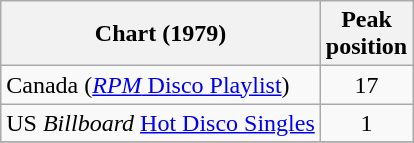<table class="wikitable sortable">
<tr>
<th>Chart (1979)</th>
<th>Peak<br>position</th>
</tr>
<tr>
<td>Canada (<a href='#'><em>RPM</em> Disco Playlist</a>)</td>
<td align="center">17</td>
</tr>
<tr>
<td>US <em>Billboard</em> <a href='#'>Hot Disco Singles</a></td>
<td align="center">1</td>
</tr>
<tr>
</tr>
</table>
